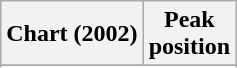<table class="wikitable plainrowheaders sortable" style="text-align:center;">
<tr>
<th scope="col">Chart (2002)</th>
<th scope="col">Peak<br>position</th>
</tr>
<tr>
</tr>
<tr>
</tr>
</table>
